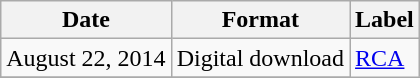<table class="wikitable plainrowheaders">
<tr>
<th scope="col">Date</th>
<th scope="col">Format</th>
<th scope="col">Label</th>
</tr>
<tr>
<td>August 22, 2014</td>
<td>Digital download</td>
<td rowspan="4"><a href='#'>RCA</a></td>
</tr>
<tr>
</tr>
</table>
